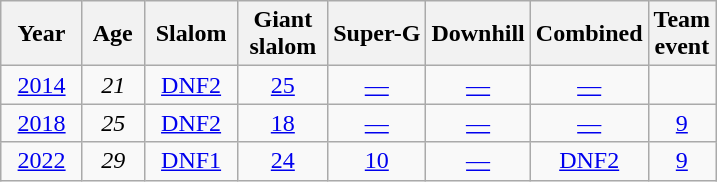<table class=wikitable style="text-align:center">
<tr>
<th>  Year  </th>
<th> Age </th>
<th> Slalom </th>
<th> Giant <br> slalom </th>
<th>Super-G</th>
<th>Downhill</th>
<th>Combined</th>
<th>Team<br>event</th>
</tr>
<tr>
<td><a href='#'>2014</a></td>
<td><em>21</em></td>
<td><a href='#'>DNF2</a></td>
<td><a href='#'>25</a></td>
<td><a href='#'>—</a></td>
<td><a href='#'>—</a></td>
<td><a href='#'>—</a></td>
<td></td>
</tr>
<tr>
<td><a href='#'>2018</a></td>
<td><em>25</em></td>
<td><a href='#'>DNF2</a></td>
<td><a href='#'>18</a></td>
<td><a href='#'>—</a></td>
<td><a href='#'>—</a></td>
<td><a href='#'>—</a></td>
<td><a href='#'>9</a></td>
</tr>
<tr>
<td><a href='#'>2022</a></td>
<td><em>29</em></td>
<td><a href='#'>DNF1</a></td>
<td><a href='#'>24</a></td>
<td><a href='#'>10</a></td>
<td><a href='#'>—</a></td>
<td><a href='#'>DNF2</a></td>
<td><a href='#'>9</a></td>
</tr>
</table>
